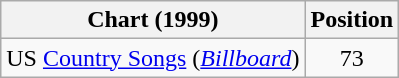<table class="wikitable sortable">
<tr>
<th scope="col">Chart (1999)</th>
<th scope="col">Position</th>
</tr>
<tr>
<td>US <a href='#'>Country Songs</a> (<em><a href='#'>Billboard</a></em>)</td>
<td align="center">73</td>
</tr>
</table>
